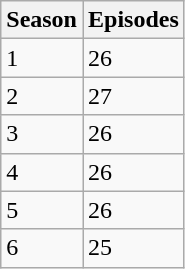<table class="wikitable">
<tr>
<th>Season</th>
<th>Episodes</th>
</tr>
<tr>
<td>1</td>
<td>26</td>
</tr>
<tr>
<td>2</td>
<td>27</td>
</tr>
<tr>
<td>3</td>
<td>26</td>
</tr>
<tr>
<td>4</td>
<td>26</td>
</tr>
<tr>
<td>5</td>
<td>26</td>
</tr>
<tr>
<td>6</td>
<td>25</td>
</tr>
</table>
